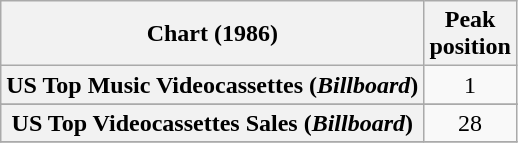<table class="wikitable sortable plainrowheaders" style="text-align:center">
<tr>
<th scope="col">Chart (1986)</th>
<th scope="col">Peak<br>position</th>
</tr>
<tr>
<th scope="row">US Top Music Videocassettes (<em>Billboard</em>)</th>
<td style="text-align:center;">1</td>
</tr>
<tr>
</tr>
<tr>
<th scope="row">US Top Videocassettes Sales (<em>Billboard</em>)</th>
<td style="text-align:center;">28</td>
</tr>
<tr>
</tr>
</table>
